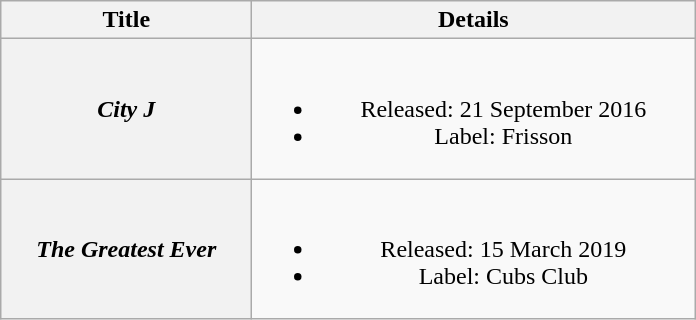<table class="wikitable plainrowheaders" style="text-align:center;">
<tr>
<th scope="col" style="width:10em;">Title</th>
<th scope="col" style="width:18em;">Details</th>
</tr>
<tr>
<th scope="row"><em>City J</em></th>
<td><br><ul><li>Released: 21 September 2016</li><li>Label: Frisson</li></ul></td>
</tr>
<tr>
<th scope="row"><em>The Greatest Ever</em></th>
<td><br><ul><li>Released: 15 March 2019</li><li>Label: Cubs Club</li></ul></td>
</tr>
</table>
